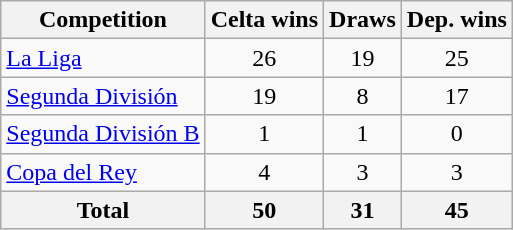<table class="wikitable" style="text-align:center">
<tr>
<th>Competition</th>
<th>Celta wins</th>
<th>Draws</th>
<th>Dep. wins</th>
</tr>
<tr>
<td align=left><a href='#'>La Liga</a></td>
<td>26</td>
<td>19</td>
<td>25</td>
</tr>
<tr>
<td align=left><a href='#'>Segunda División</a></td>
<td>19</td>
<td>8</td>
<td>17</td>
</tr>
<tr>
<td align=left><a href='#'>Segunda División B</a></td>
<td>1</td>
<td>1</td>
<td>0</td>
</tr>
<tr>
<td align=left><a href='#'>Copa del Rey</a></td>
<td>4</td>
<td>3</td>
<td>3</td>
</tr>
<tr>
<th>Total</th>
<th>50</th>
<th>31</th>
<th>45</th>
</tr>
</table>
